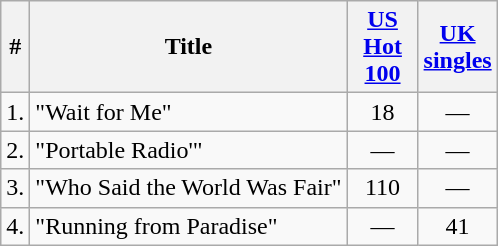<table class="wikitable">
<tr>
<th>#</th>
<th>Title</th>
<th width="40"><a href='#'>US Hot 100</a></th>
<th width="40"><a href='#'>UK singles</a></th>
</tr>
<tr>
<td>1.</td>
<td>"Wait for Me"</td>
<td style="text-align:center;">18</td>
<td style="text-align:center;">—</td>
</tr>
<tr>
<td>2.</td>
<td>"Portable Radio'"</td>
<td style="text-align:center;">—</td>
<td style="text-align:center;">—</td>
</tr>
<tr>
<td>3.</td>
<td>"Who Said the World Was Fair"</td>
<td style="text-align:center;">110</td>
<td style="text-align:center;">—</td>
</tr>
<tr>
<td>4.</td>
<td>"Running from Paradise"</td>
<td style="text-align:center;">—</td>
<td style="text-align:center;">41</td>
</tr>
</table>
